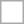<table style="border:solid 1px #aaa;" cellpadding="7" cellspacing="0" class="floatright">
<tr>
<td></td>
</tr>
</table>
